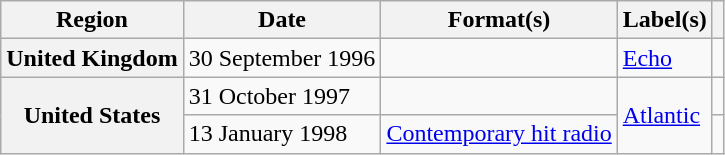<table class="wikitable plainrowheaders">
<tr>
<th scope="col">Region</th>
<th scope="col">Date</th>
<th scope="col">Format(s)</th>
<th scope="col">Label(s)</th>
<th scope="col"></th>
</tr>
<tr>
<th scope="row">United Kingdom</th>
<td>30 September 1996</td>
<td></td>
<td><a href='#'>Echo</a></td>
<td></td>
</tr>
<tr>
<th scope="row" rowspan="2">United States</th>
<td>31 October 1997</td>
<td></td>
<td rowspan="2"><a href='#'>Atlantic</a></td>
<td></td>
</tr>
<tr>
<td>13 January 1998</td>
<td><a href='#'>Contemporary hit radio</a></td>
<td></td>
</tr>
</table>
